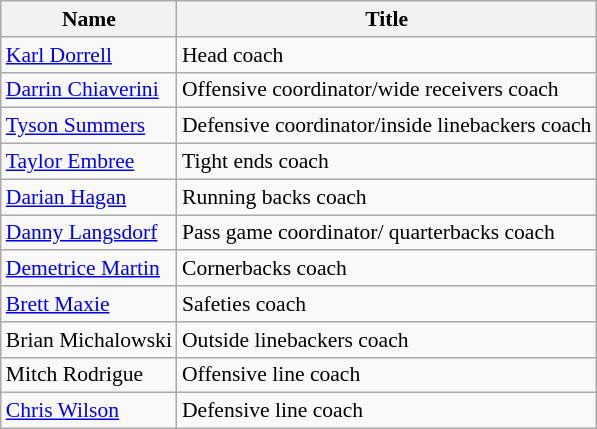<table class="wikitable" border="1" style="font-size:90%;">
<tr>
<th>Name</th>
<th>Title</th>
</tr>
<tr>
<td><a href='#'>Karl Dorrell</a></td>
<td>Head coach</td>
</tr>
<tr>
<td><a href='#'>Darrin Chiaverini</a></td>
<td>Offensive coordinator/wide receivers coach</td>
</tr>
<tr>
<td><a href='#'>Tyson Summers</a></td>
<td>Defensive coordinator/inside linebackers coach</td>
</tr>
<tr>
<td><a href='#'>Taylor Embree</a></td>
<td>Tight ends coach</td>
</tr>
<tr>
<td><a href='#'>Darian Hagan</a></td>
<td>Running backs coach</td>
</tr>
<tr>
<td><a href='#'>Danny Langsdorf</a></td>
<td>Pass game coordinator/ quarterbacks coach</td>
</tr>
<tr>
<td><a href='#'>Demetrice Martin</a></td>
<td>Cornerbacks coach</td>
</tr>
<tr>
<td><a href='#'>Brett Maxie</a></td>
<td>Safeties coach</td>
</tr>
<tr>
<td>Brian Michalowski</td>
<td>Outside linebackers coach</td>
</tr>
<tr>
<td>Mitch Rodrigue</td>
<td>Offensive line coach</td>
</tr>
<tr>
<td><a href='#'>Chris Wilson</a></td>
<td>Defensive line coach</td>
</tr>
</table>
